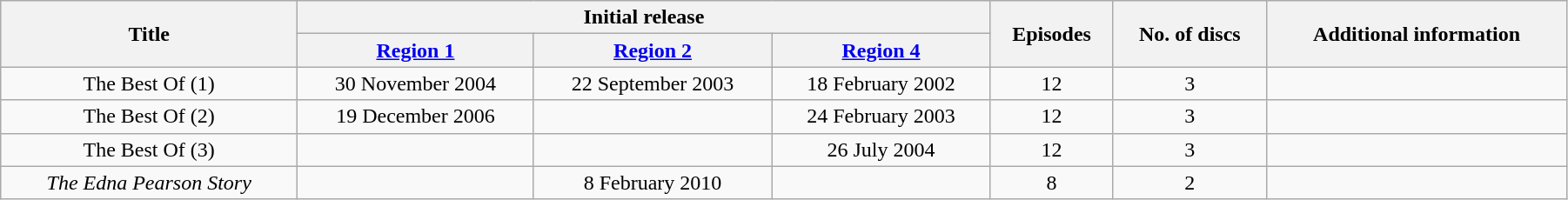<table class="wikitable" style="width:95%; text-align:center;">
<tr>
<th rowspan="2">Title</th>
<th colspan="3">Initial release</th>
<th rowspan="2">Episodes</th>
<th rowspan="2">No. of discs</th>
<th rowspan="2">Additional information</th>
</tr>
<tr>
<th><a href='#'>Region 1</a></th>
<th><a href='#'>Region 2</a></th>
<th><a href='#'>Region 4</a></th>
</tr>
<tr>
<td>The Best Of (1)</td>
<td>30 November 2004</td>
<td>22 September 2003</td>
<td>18 February 2002</td>
<td>12</td>
<td>3</td>
<td><br></td>
</tr>
<tr>
<td>The Best Of (2)</td>
<td>19 December 2006</td>
<td></td>
<td>24 February 2003</td>
<td>12</td>
<td>3</td>
<td><br></td>
</tr>
<tr>
<td>The Best Of (3)</td>
<td></td>
<td></td>
<td>26 July 2004</td>
<td>12</td>
<td>3</td>
<td><br></td>
</tr>
<tr>
<td><em>The Edna Pearson Story</em></td>
<td></td>
<td>8 February 2010</td>
<td></td>
<td>8</td>
<td>2</td>
<td><br></td>
</tr>
</table>
